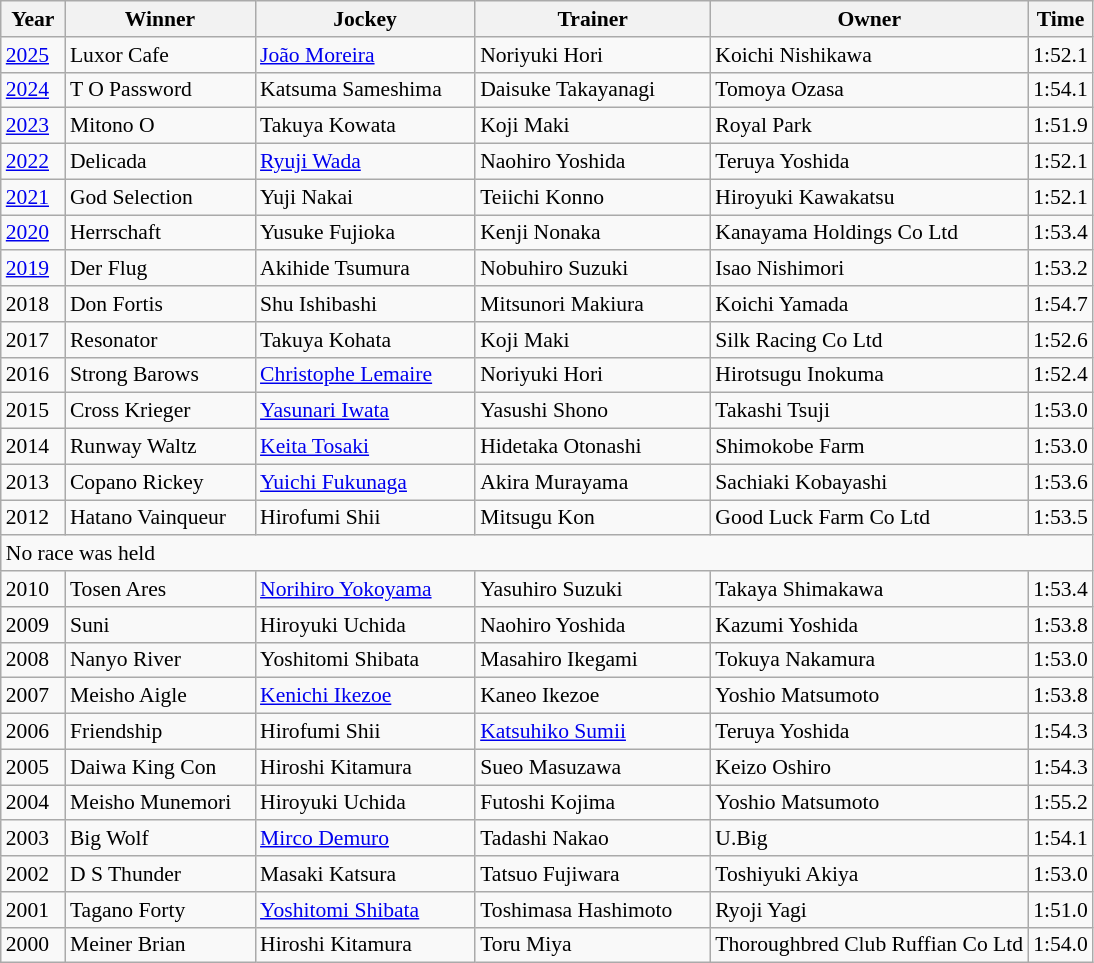<table class="wikitable sortable" style="font-size:90%">
<tr>
<th width="36px">Year<br></th>
<th width="120px">Winner<br></th>
<th width="140px">Jockey<br></th>
<th width="150px">Trainer<br></th>
<th>Owner</th>
<th>Time<br></th>
</tr>
<tr>
<td><a href='#'>2025</a></td>
<td>Luxor Cafe</td>
<td><a href='#'>João Moreira</a></td>
<td>Noriyuki Hori</td>
<td>Koichi Nishikawa</td>
<td>1:52.1</td>
</tr>
<tr>
<td><a href='#'>2024</a></td>
<td>T O Password</td>
<td>Katsuma Sameshima</td>
<td>Daisuke Takayanagi</td>
<td>Tomoya Ozasa</td>
<td>1:54.1</td>
</tr>
<tr>
<td><a href='#'>2023</a></td>
<td>Mitono O</td>
<td>Takuya Kowata</td>
<td>Koji Maki</td>
<td>Royal Park</td>
<td>1:51.9</td>
</tr>
<tr>
<td><a href='#'>2022</a></td>
<td>Delicada</td>
<td><a href='#'>Ryuji Wada</a></td>
<td>Naohiro Yoshida</td>
<td>Teruya Yoshida</td>
<td>1:52.1</td>
</tr>
<tr>
<td><a href='#'>2021</a></td>
<td>God Selection</td>
<td>Yuji Nakai</td>
<td>Teiichi Konno</td>
<td>Hiroyuki Kawakatsu</td>
<td>1:52.1</td>
</tr>
<tr>
<td><a href='#'>2020</a></td>
<td>Herrschaft</td>
<td>Yusuke Fujioka</td>
<td>Kenji Nonaka</td>
<td>Kanayama Holdings Co Ltd</td>
<td>1:53.4</td>
</tr>
<tr>
<td><a href='#'>2019</a></td>
<td>Der Flug</td>
<td>Akihide Tsumura</td>
<td>Nobuhiro Suzuki</td>
<td>Isao Nishimori</td>
<td>1:53.2</td>
</tr>
<tr>
<td>2018</td>
<td>Don Fortis</td>
<td>Shu Ishibashi</td>
<td>Mitsunori Makiura</td>
<td>Koichi Yamada</td>
<td>1:54.7</td>
</tr>
<tr>
<td>2017</td>
<td>Resonator</td>
<td>Takuya Kohata</td>
<td>Koji Maki</td>
<td>Silk Racing Co Ltd</td>
<td>1:52.6</td>
</tr>
<tr>
<td>2016</td>
<td>Strong Barows</td>
<td><a href='#'>Christophe Lemaire</a></td>
<td>Noriyuki Hori</td>
<td>Hirotsugu Inokuma</td>
<td>1:52.4</td>
</tr>
<tr>
<td>2015</td>
<td>Cross Krieger</td>
<td><a href='#'>Yasunari Iwata</a></td>
<td>Yasushi Shono</td>
<td>Takashi Tsuji</td>
<td>1:53.0</td>
</tr>
<tr>
<td>2014</td>
<td>Runway Waltz</td>
<td><a href='#'>Keita Tosaki</a></td>
<td>Hidetaka Otonashi</td>
<td>Shimokobe Farm</td>
<td>1:53.0</td>
</tr>
<tr>
<td>2013</td>
<td>Copano Rickey</td>
<td><a href='#'>Yuichi Fukunaga</a></td>
<td>Akira Murayama</td>
<td>Sachiaki Kobayashi</td>
<td>1:53.6</td>
</tr>
<tr>
<td>2012</td>
<td>Hatano Vainqueur</td>
<td>Hirofumi Shii</td>
<td>Mitsugu Kon</td>
<td>Good Luck Farm Co Ltd</td>
<td>1:53.5</td>
</tr>
<tr>
<td colspan="6">No race was held</td>
</tr>
<tr>
<td>2010</td>
<td>Tosen Ares</td>
<td><a href='#'>Norihiro Yokoyama</a></td>
<td>Yasuhiro Suzuki</td>
<td>Takaya Shimakawa</td>
<td>1:53.4</td>
</tr>
<tr>
<td>2009</td>
<td>Suni</td>
<td>Hiroyuki Uchida</td>
<td>Naohiro Yoshida</td>
<td>Kazumi Yoshida</td>
<td>1:53.8</td>
</tr>
<tr>
<td>2008</td>
<td>Nanyo River</td>
<td>Yoshitomi Shibata</td>
<td>Masahiro Ikegami</td>
<td>Tokuya Nakamura</td>
<td>1:53.0</td>
</tr>
<tr>
<td>2007</td>
<td>Meisho Aigle</td>
<td><a href='#'>Kenichi Ikezoe</a></td>
<td>Kaneo Ikezoe</td>
<td>Yoshio Matsumoto</td>
<td>1:53.8</td>
</tr>
<tr>
<td>2006</td>
<td>Friendship</td>
<td>Hirofumi Shii</td>
<td><a href='#'>Katsuhiko Sumii</a></td>
<td>Teruya Yoshida</td>
<td>1:54.3</td>
</tr>
<tr>
<td>2005</td>
<td>Daiwa King Con</td>
<td>Hiroshi Kitamura</td>
<td>Sueo Masuzawa</td>
<td>Keizo Oshiro</td>
<td>1:54.3</td>
</tr>
<tr>
<td>2004</td>
<td>Meisho Munemori</td>
<td>Hiroyuki Uchida</td>
<td>Futoshi Kojima</td>
<td>Yoshio Matsumoto</td>
<td>1:55.2</td>
</tr>
<tr>
<td>2003</td>
<td>Big Wolf</td>
<td><a href='#'>Mirco Demuro</a></td>
<td>Tadashi Nakao</td>
<td>U.Big</td>
<td>1:54.1</td>
</tr>
<tr>
<td>2002</td>
<td>D S Thunder</td>
<td>Masaki Katsura</td>
<td>Tatsuo Fujiwara</td>
<td>Toshiyuki Akiya</td>
<td>1:53.0</td>
</tr>
<tr>
<td>2001</td>
<td>Tagano Forty</td>
<td><a href='#'>Yoshitomi Shibata</a></td>
<td>Toshimasa Hashimoto</td>
<td>Ryoji Yagi</td>
<td>1:51.0</td>
</tr>
<tr>
<td>2000</td>
<td>Meiner Brian</td>
<td>Hiroshi Kitamura</td>
<td>Toru Miya</td>
<td>Thoroughbred Club Ruffian Co Ltd</td>
<td>1:54.0</td>
</tr>
</table>
